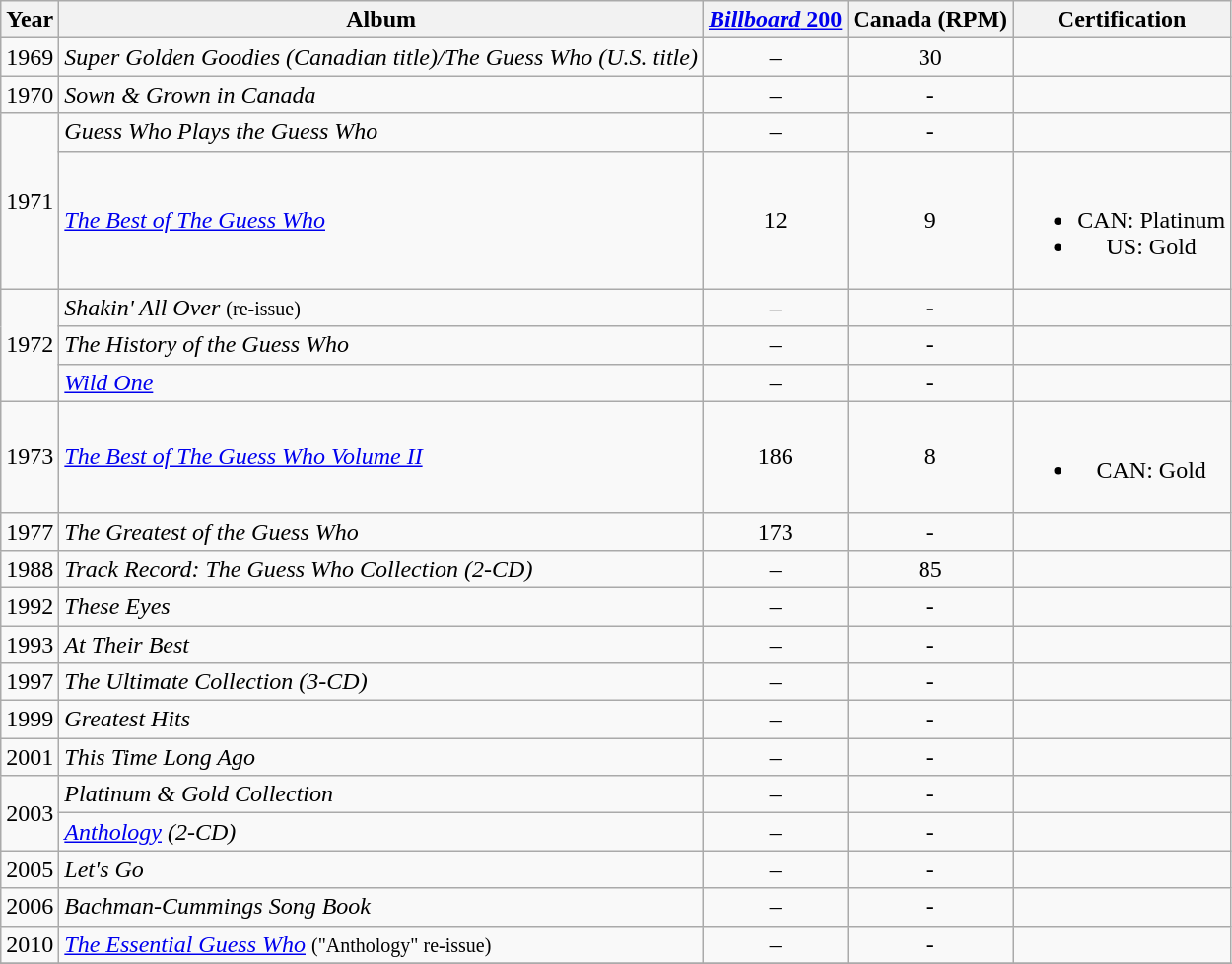<table class="wikitable" style=text-align:center;>
<tr>
<th>Year</th>
<th>Album</th>
<th><a href='#'><em>Billboard</em> 200</a></th>
<th>Canada (RPM)</th>
<th>Certification</th>
</tr>
<tr>
<td rowspan="1">1969</td>
<td align=left><em>Super Golden Goodies (Canadian title)/The Guess Who (U.S. title)</em></td>
<td>–</td>
<td>30</td>
<td></td>
</tr>
<tr>
<td rowspan="1">1970</td>
<td align=left><em>Sown & Grown in Canada</em></td>
<td>–</td>
<td>-</td>
<td></td>
</tr>
<tr>
<td rowspan="2">1971</td>
<td align=left><em>Guess Who Plays the Guess Who</em></td>
<td>–</td>
<td>-</td>
<td></td>
</tr>
<tr>
<td align=left><em><a href='#'>The Best of The Guess Who</a></em></td>
<td>12</td>
<td>9</td>
<td><br><ul><li>CAN: Platinum</li><li>US: Gold</li></ul></td>
</tr>
<tr>
<td rowspan="3">1972</td>
<td align=left><em>Shakin' All Over</em> <small>(re-issue)</small></td>
<td>–</td>
<td>-</td>
<td></td>
</tr>
<tr>
<td align=left><em>The History of the Guess Who</em></td>
<td>–</td>
<td>-</td>
<td></td>
</tr>
<tr>
<td align=left><em><a href='#'>Wild One</a></em></td>
<td>–</td>
<td>-</td>
<td></td>
</tr>
<tr>
<td rowspan="1">1973</td>
<td align=left><em><a href='#'>The Best of The Guess Who Volume II</a></em></td>
<td>186</td>
<td>8</td>
<td><br><ul><li>CAN: Gold</li></ul></td>
</tr>
<tr>
<td rowspan="1">1977</td>
<td align=left><em>The Greatest of the Guess Who</em></td>
<td>173</td>
<td>-</td>
<td></td>
</tr>
<tr>
<td rowspan="1">1988</td>
<td align=left><em>Track Record: The Guess Who Collection (2-CD)</em></td>
<td>–</td>
<td>85</td>
<td></td>
</tr>
<tr>
<td rowspan="1">1992</td>
<td align=left><em>These Eyes</em></td>
<td>–</td>
<td>-</td>
<td></td>
</tr>
<tr>
<td rowspan="1">1993</td>
<td align=left><em>At Their Best</em></td>
<td>–</td>
<td>-</td>
<td></td>
</tr>
<tr>
<td rowspan="1">1997</td>
<td align=left><em>The Ultimate Collection (3-CD)</em></td>
<td>–</td>
<td>-</td>
<td></td>
</tr>
<tr>
<td rowspan="1">1999</td>
<td align=left><em>Greatest Hits</em></td>
<td>–</td>
<td>-</td>
<td></td>
</tr>
<tr>
<td rowspan="1">2001</td>
<td align=left><em>This Time Long Ago</em></td>
<td>–</td>
<td>-</td>
<td></td>
</tr>
<tr>
<td rowspan="2">2003</td>
<td align=left><em>Platinum & Gold Collection</em></td>
<td>–</td>
<td>-</td>
<td></td>
</tr>
<tr>
<td align=left><em><a href='#'>Anthology</a> (2-CD)</em></td>
<td>–</td>
<td>-</td>
<td></td>
</tr>
<tr>
<td rowspan="1">2005</td>
<td align=left><em>Let's Go</em></td>
<td>–</td>
<td>-</td>
<td></td>
</tr>
<tr>
<td rowspan="1">2006</td>
<td align=left><em>Bachman-Cummings Song Book</em></td>
<td>–</td>
<td>-</td>
<td></td>
</tr>
<tr>
<td rowspan="1">2010</td>
<td align=left><em><a href='#'>The Essential Guess Who</a></em> <small>("Anthology" re-issue)</small></td>
<td>–</td>
<td>-</td>
<td></td>
</tr>
<tr>
</tr>
</table>
